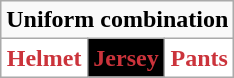<table class="wikitable"  style="display: inline-table;">
<tr>
<td align="center" Colspan="3"><strong>Uniform combination</strong></td>
</tr>
<tr align="center">
<td style="background:white; color:#cb333b"><strong>Helmet</strong></td>
<td style="background:#000000; color:#cb333b"><strong>Jersey</strong></td>
<td style="background:white; color:#cb333b"><strong>Pants</strong></td>
</tr>
</table>
